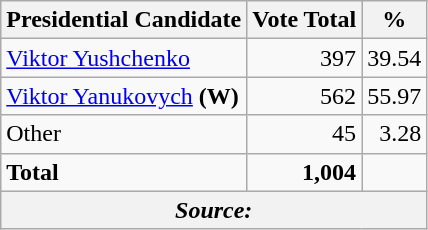<table class="wikitable">
<tr>
<th>Presidential Candidate</th>
<th>Vote Total</th>
<th>%</th>
</tr>
<tr>
<td><a href='#'>Viktor Yushchenko</a></td>
<td align="right">397</td>
<td align="right">39.54</td>
</tr>
<tr>
<td><a href='#'>Viktor Yanukovych</a>  <strong>(W)</strong></td>
<td align="right">562</td>
<td align="right">55.97</td>
</tr>
<tr>
<td>Other</td>
<td align="right">45</td>
<td align="right">3.28</td>
</tr>
<tr>
<td><strong>Total</strong></td>
<td align="right"><strong>1,004</strong></td>
<td></td>
</tr>
<tr>
<th colspan="6"><em>Source: </em></th>
</tr>
</table>
